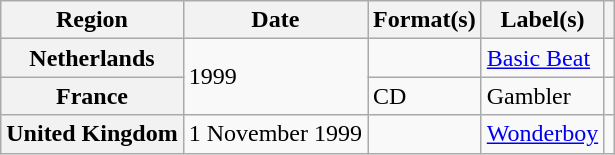<table class="wikitable plainrowheaders">
<tr>
<th scope="col">Region</th>
<th scope="col">Date</th>
<th scope="col">Format(s)</th>
<th scope="col">Label(s)</th>
<th scope="col"></th>
</tr>
<tr>
<th scope="row">Netherlands</th>
<td rowspan="2">1999</td>
<td></td>
<td><a href='#'>Basic Beat</a></td>
<td></td>
</tr>
<tr>
<th scope="row">France</th>
<td>CD</td>
<td>Gambler</td>
<td></td>
</tr>
<tr>
<th scope="row">United Kingdom</th>
<td>1 November 1999</td>
<td></td>
<td><a href='#'>Wonderboy</a></td>
<td></td>
</tr>
</table>
